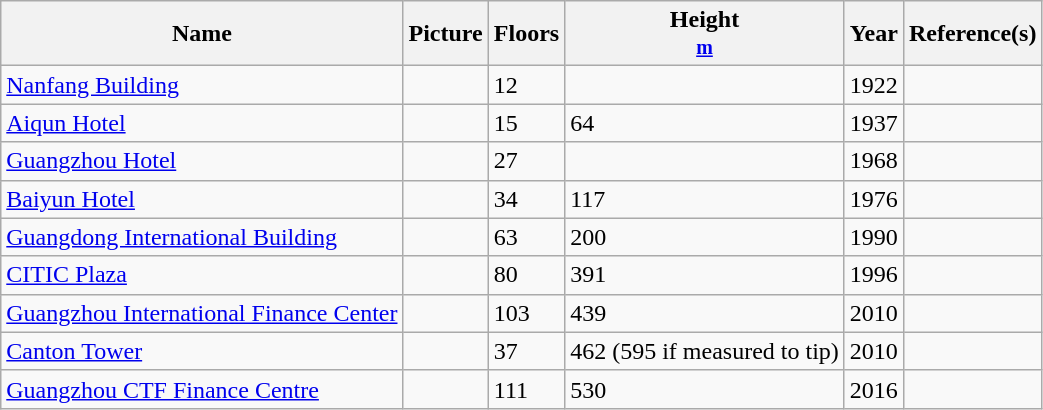<table class="wikitable sortable">
<tr>
<th>Name</th>
<th>Picture</th>
<th>Floors</th>
<th>Height<br><small><a href='#'>m</a></small></th>
<th>Year</th>
<th>Reference(s)</th>
</tr>
<tr>
<td><a href='#'>Nanfang Building</a></td>
<td></td>
<td>12</td>
<td></td>
<td>1922</td>
<td></td>
</tr>
<tr>
<td><a href='#'>Aiqun Hotel</a></td>
<td></td>
<td>15</td>
<td>64</td>
<td>1937</td>
<td></td>
</tr>
<tr>
<td><a href='#'>Guangzhou Hotel</a></td>
<td></td>
<td>27</td>
<td></td>
<td>1968</td>
<td></td>
</tr>
<tr>
<td><a href='#'>Baiyun Hotel</a></td>
<td></td>
<td>34</td>
<td>117</td>
<td>1976</td>
<td></td>
</tr>
<tr>
<td><a href='#'>Guangdong International Building</a></td>
<td></td>
<td>63</td>
<td>200</td>
<td>1990</td>
<td></td>
</tr>
<tr>
<td><a href='#'>CITIC Plaza</a></td>
<td></td>
<td>80</td>
<td>391</td>
<td>1996</td>
<td></td>
</tr>
<tr>
<td><a href='#'>Guangzhou International Finance Center</a></td>
<td></td>
<td>103</td>
<td>439</td>
<td>2010</td>
<td></td>
</tr>
<tr>
<td><a href='#'>Canton Tower</a></td>
<td></td>
<td>37</td>
<td>462 (595 if measured to tip)</td>
<td>2010</td>
<td></td>
</tr>
<tr>
<td><a href='#'>Guangzhou CTF Finance Centre</a></td>
<td></td>
<td>111</td>
<td>530</td>
<td>2016</td>
<td></td>
</tr>
</table>
